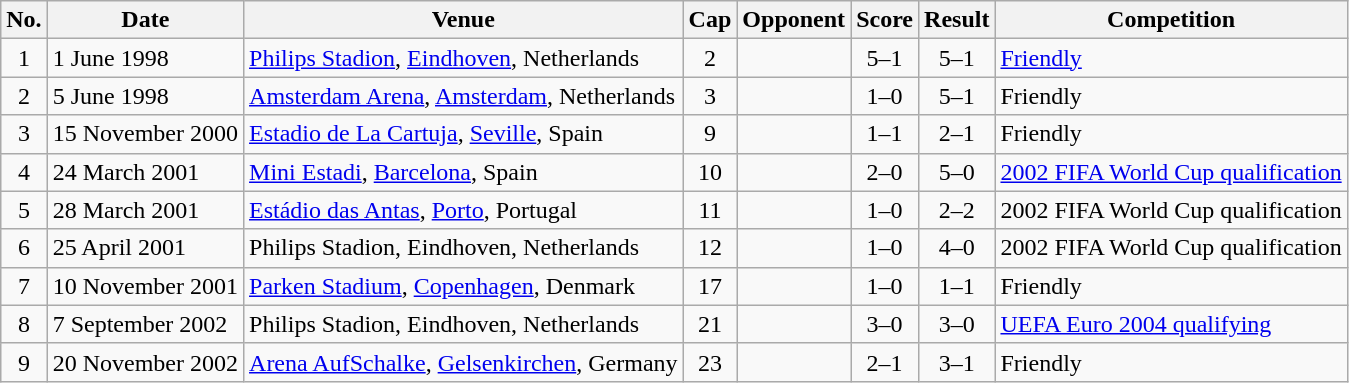<table class="wikitable sortable">
<tr>
<th scope="col">No.</th>
<th scope="col" data-sort-type="date">Date</th>
<th scope="col">Venue</th>
<th scope="col">Cap</th>
<th scope="col">Opponent</th>
<th scope="col">Score</th>
<th scope="col">Result</th>
<th scope="col">Competition</th>
</tr>
<tr>
<td align="center">1</td>
<td>1 June 1998</td>
<td><a href='#'>Philips Stadion</a>, <a href='#'>Eindhoven</a>, Netherlands</td>
<td align="center">2</td>
<td></td>
<td align="center">5–1</td>
<td align="center">5–1</td>
<td><a href='#'>Friendly</a></td>
</tr>
<tr>
<td align="center">2</td>
<td>5 June 1998</td>
<td><a href='#'>Amsterdam Arena</a>, <a href='#'>Amsterdam</a>, Netherlands</td>
<td align="center">3</td>
<td></td>
<td align="center">1–0</td>
<td align="center">5–1</td>
<td>Friendly</td>
</tr>
<tr>
<td align="center">3</td>
<td>15 November 2000</td>
<td><a href='#'>Estadio de La Cartuja</a>, <a href='#'>Seville</a>, Spain</td>
<td align="center">9</td>
<td></td>
<td align="center">1–1</td>
<td align="center">2–1</td>
<td>Friendly</td>
</tr>
<tr>
<td align="center">4</td>
<td>24 March 2001</td>
<td><a href='#'>Mini Estadi</a>, <a href='#'>Barcelona</a>, Spain</td>
<td align="center">10</td>
<td></td>
<td align="center">2–0</td>
<td align="center">5–0</td>
<td><a href='#'>2002 FIFA World Cup qualification</a></td>
</tr>
<tr>
<td align="center">5</td>
<td>28 March 2001</td>
<td><a href='#'>Estádio das Antas</a>, <a href='#'>Porto</a>, Portugal</td>
<td align="center">11</td>
<td></td>
<td align="center">1–0</td>
<td align="center">2–2</td>
<td>2002 FIFA World Cup qualification</td>
</tr>
<tr>
<td align="center">6</td>
<td>25 April 2001</td>
<td>Philips Stadion, Eindhoven, Netherlands</td>
<td align="center">12</td>
<td></td>
<td align="center">1–0</td>
<td align="center">4–0</td>
<td>2002 FIFA World Cup qualification</td>
</tr>
<tr>
<td align="center">7</td>
<td>10 November 2001</td>
<td><a href='#'>Parken Stadium</a>, <a href='#'>Copenhagen</a>, Denmark</td>
<td align="center">17</td>
<td></td>
<td align="center">1–0</td>
<td align="center">1–1</td>
<td>Friendly</td>
</tr>
<tr>
<td align="center">8</td>
<td>7 September 2002</td>
<td>Philips Stadion, Eindhoven, Netherlands</td>
<td align="center">21</td>
<td></td>
<td align="center">3–0</td>
<td align="center">3–0</td>
<td><a href='#'>UEFA Euro 2004 qualifying</a></td>
</tr>
<tr>
<td align="center">9</td>
<td>20 November 2002</td>
<td><a href='#'>Arena AufSchalke</a>, <a href='#'>Gelsenkirchen</a>, Germany</td>
<td align="center">23</td>
<td></td>
<td align="center">2–1</td>
<td align="center">3–1</td>
<td>Friendly</td>
</tr>
</table>
